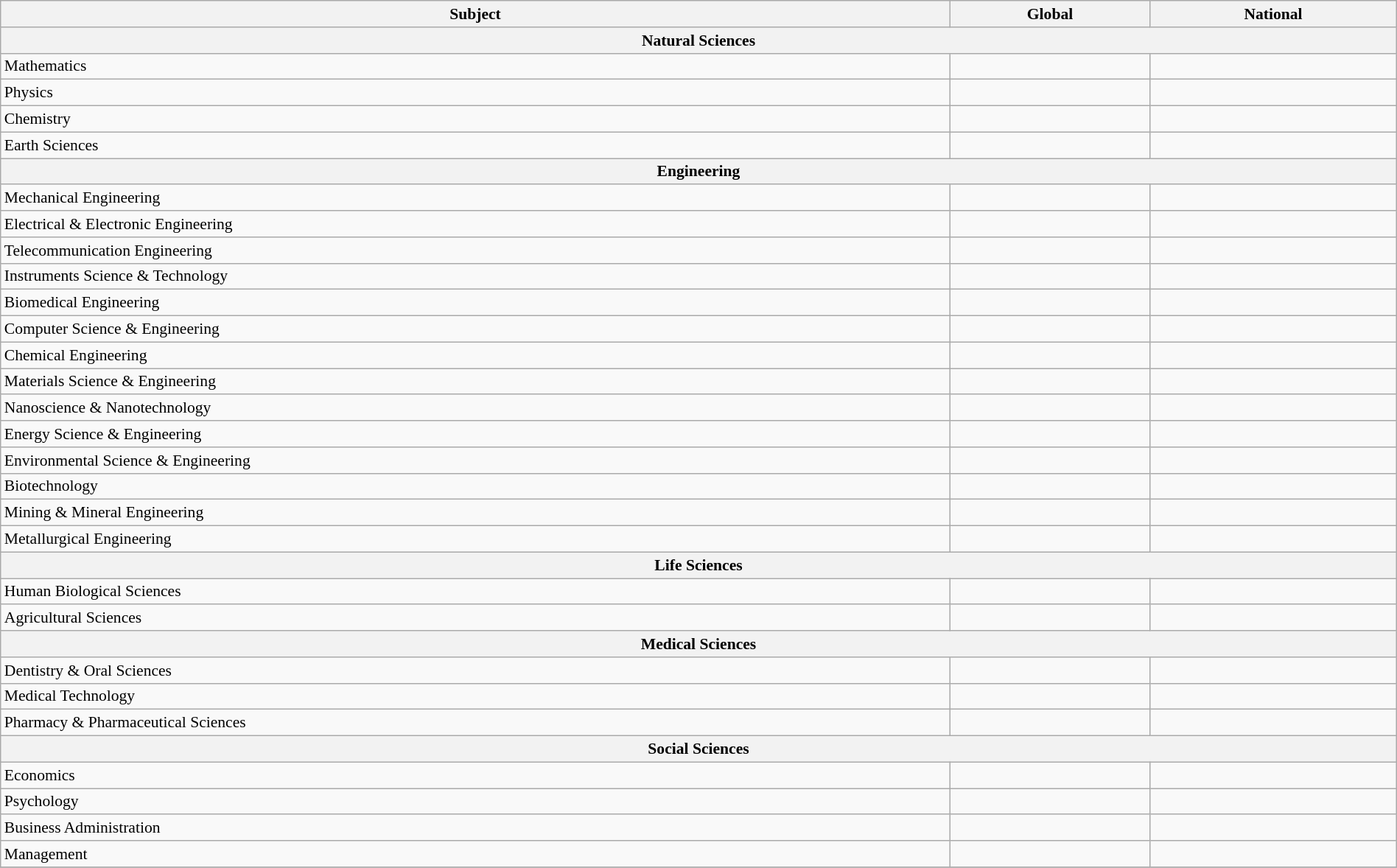<table class="wikitable sortable" style="width: 100%; font-size: 90%">
<tr>
<th>Subject</th>
<th>Global</th>
<th>National</th>
</tr>
<tr>
<th colspan="3">Natural Sciences</th>
</tr>
<tr>
<td>Mathematics</td>
<td data-sort-value="301–400"></td>
<td data-sort-value="19–29"></td>
</tr>
<tr>
<td>Physics</td>
<td data-sort-value="76–100"></td>
<td data-sort-value="6–7"></td>
</tr>
<tr>
<td>Chemistry</td>
<td data-sort-value="76–100"></td>
<td data-sort-value="2–5"></td>
</tr>
<tr>
<td>Earth Sciences</td>
<td data-sort-value="301–400"></td>
<td data-sort-value="24–30"></td>
</tr>
<tr>
<th colspan="3">Engineering</th>
</tr>
<tr>
<td>Mechanical Engineering</td>
<td data-sort-value="51–75"></td>
<td data-sort-value="1–2"></td>
</tr>
<tr>
<td>Electrical & Electronic Engineering</td>
<td data-sort-value="151–200"></td>
<td data-sort-value="5–6"></td>
</tr>
<tr>
<td>Telecommunication Engineering</td>
<td data-sort-value="201–300"></td>
<td data-sort-value="5–6"></td>
</tr>
<tr>
<td>Instruments Science & Technology</td>
<td data-sort-value="201–300"></td>
<td data-sort-value="3–6"></td>
</tr>
<tr>
<td>Biomedical Engineering</td>
<td data-sort-value="101–150"></td>
<td data-sort-value="6–10"></td>
</tr>
<tr>
<td>Computer Science & Engineering</td>
<td data-sort-value="201–300"></td>
<td data-sort-value="3–10"></td>
</tr>
<tr>
<td>Chemical Engineering</td>
<td data-sort-value="76–100"></td>
<td data-sort-value="1"></td>
</tr>
<tr>
<td>Materials Science & Engineering</td>
<td data-sort-value="101–150"></td>
<td data-sort-value="3–5"></td>
</tr>
<tr>
<td>Nanoscience & Nanotechnology</td>
<td data-sort-value="101–150"></td>
<td data-sort-value="3–5"></td>
</tr>
<tr>
<td>Energy Science & Engineering</td>
<td data-sort-value="101–150"></td>
<td data-sort-value="5–6"></td>
</tr>
<tr>
<td>Environmental Science & Engineering</td>
<td data-sort-value="151–200"></td>
<td data-sort-value="5–6"></td>
</tr>
<tr>
<td>Biotechnology</td>
<td data-sort-value="101–150"></td>
<td data-sort-value="5–7"></td>
</tr>
<tr>
<td>Mining & Mineral Engineering</td>
<td data-sort-value="51–75"></td>
<td data-sort-value="2"></td>
</tr>
<tr>
<td>Metallurgical Engineering</td>
<td data-sort-value="36"></td>
<td data-sort-value="3"></td>
</tr>
<tr>
<th colspan="3">Life Sciences</th>
</tr>
<tr>
<td>Human Biological Sciences</td>
<td data-sort-value="201–300"></td>
<td data-sort-value="27–30"></td>
</tr>
<tr>
<td>Agricultural Sciences</td>
<td data-sort-value="201–300"></td>
<td data-sort-value="19–23"></td>
</tr>
<tr>
<th colspan="3">Medical Sciences</th>
</tr>
<tr>
<td>Dentistry & Oral Sciences</td>
<td data-sort-value="101–150"></td>
<td data-sort-value="8–13"></td>
</tr>
<tr>
<td>Medical Technology</td>
<td data-sort-value="51–75"></td>
<td data-sort-value="9–12"></td>
</tr>
<tr>
<td>Pharmacy & Pharmaceutical Sciences</td>
<td data-sort-value="101–150"></td>
<td data-sort-value="10–14"></td>
</tr>
<tr>
<th colspan="3">Social Sciences</th>
</tr>
<tr>
<td>Economics</td>
<td data-sort-value="301–400"></td>
<td data-sort-value="16–23"></td>
</tr>
<tr>
<td>Psychology</td>
<td data-sort-value="201–300"></td>
<td data-sort-value="18–23"></td>
</tr>
<tr>
<td>Business Administration</td>
<td data-sort-value="201–300"></td>
<td data-sort-value="5–10"></td>
</tr>
<tr>
<td>Management</td>
<td data-sort-value="201–300"></td>
<td data-sort-value="4–8"></td>
</tr>
<tr>
</tr>
</table>
